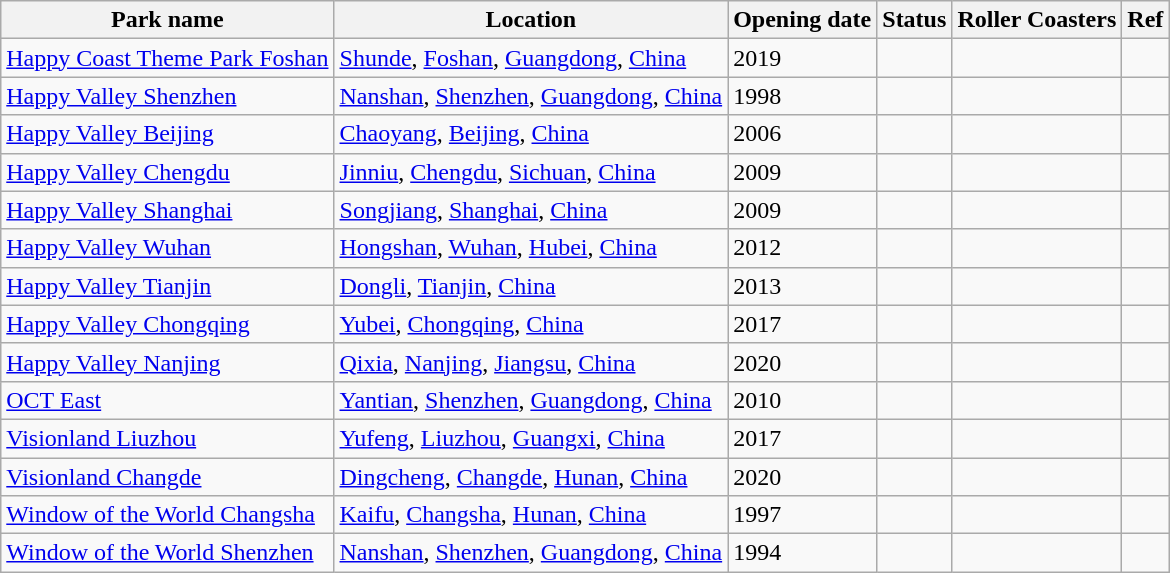<table class="wikitable sortable">
<tr>
<th>Park name</th>
<th>Location</th>
<th>Opening date</th>
<th>Status</th>
<th>Roller Coasters</th>
<th class="unsortable">Ref</th>
</tr>
<tr>
<td><a href='#'>Happy Coast Theme Park Foshan</a></td>
<td> <a href='#'>Shunde</a>, <a href='#'>Foshan</a>, <a href='#'>Guangdong</a>, <a href='#'>China</a></td>
<td>2019</td>
<td></td>
<td></td>
<td></td>
</tr>
<tr>
<td><a href='#'>Happy Valley Shenzhen</a></td>
<td> <a href='#'>Nanshan</a>, <a href='#'>Shenzhen</a>, <a href='#'>Guangdong</a>, <a href='#'>China</a></td>
<td>1998</td>
<td></td>
<td></td>
<td></td>
</tr>
<tr>
<td><a href='#'>Happy Valley Beijing</a></td>
<td> <a href='#'>Chaoyang</a>, <a href='#'>Beijing</a>, <a href='#'>China</a></td>
<td>2006</td>
<td></td>
<td></td>
<td></td>
</tr>
<tr>
<td><a href='#'>Happy Valley Chengdu</a></td>
<td> <a href='#'>Jinniu</a>, <a href='#'>Chengdu</a>, <a href='#'>Sichuan</a>, <a href='#'>China</a></td>
<td>2009</td>
<td></td>
<td></td>
<td></td>
</tr>
<tr>
<td><a href='#'>Happy Valley Shanghai</a></td>
<td> <a href='#'>Songjiang</a>, <a href='#'>Shanghai</a>, <a href='#'>China</a></td>
<td>2009</td>
<td></td>
<td></td>
<td></td>
</tr>
<tr>
<td><a href='#'>Happy Valley Wuhan</a></td>
<td> <a href='#'>Hongshan</a>, <a href='#'>Wuhan</a>, <a href='#'>Hubei</a>, <a href='#'>China</a></td>
<td>2012</td>
<td></td>
<td></td>
<td></td>
</tr>
<tr>
<td><a href='#'>Happy Valley Tianjin</a></td>
<td> <a href='#'>Dongli</a>, <a href='#'>Tianjin</a>, <a href='#'>China</a></td>
<td>2013</td>
<td></td>
<td></td>
<td></td>
</tr>
<tr>
<td><a href='#'>Happy Valley Chongqing</a></td>
<td> <a href='#'>Yubei</a>, <a href='#'>Chongqing</a>, <a href='#'>China</a></td>
<td>2017</td>
<td></td>
<td></td>
<td></td>
</tr>
<tr>
<td><a href='#'>Happy Valley Nanjing</a></td>
<td> <a href='#'>Qixia</a>, <a href='#'>Nanjing</a>, <a href='#'>Jiangsu</a>, <a href='#'>China</a></td>
<td>2020</td>
<td></td>
<td></td>
<td></td>
</tr>
<tr>
<td><a href='#'>OCT East</a></td>
<td> <a href='#'>Yantian</a>, <a href='#'>Shenzhen</a>, <a href='#'>Guangdong</a>, <a href='#'>China</a></td>
<td>2010</td>
<td></td>
<td></td>
<td></td>
</tr>
<tr>
<td><a href='#'>Visionland Liuzhou</a></td>
<td> <a href='#'>Yufeng</a>, <a href='#'>Liuzhou</a>, <a href='#'>Guangxi</a>, <a href='#'>China</a></td>
<td>2017</td>
<td></td>
<td></td>
<td></td>
</tr>
<tr>
<td><a href='#'>Visionland Changde</a></td>
<td> <a href='#'>Dingcheng</a>, <a href='#'>Changde</a>, <a href='#'>Hunan</a>, <a href='#'>China</a></td>
<td>2020</td>
<td></td>
<td></td>
<td></td>
</tr>
<tr>
<td><a href='#'>Window of the World Changsha</a></td>
<td> <a href='#'>Kaifu</a>, <a href='#'>Changsha</a>, <a href='#'>Hunan</a>, <a href='#'>China</a></td>
<td>1997</td>
<td></td>
<td></td>
<td></td>
</tr>
<tr>
<td><a href='#'>Window of the World Shenzhen</a></td>
<td> <a href='#'>Nanshan</a>, <a href='#'>Shenzhen</a>, <a href='#'>Guangdong</a>, <a href='#'>China</a></td>
<td>1994</td>
<td></td>
<td></td>
<td></td>
</tr>
</table>
